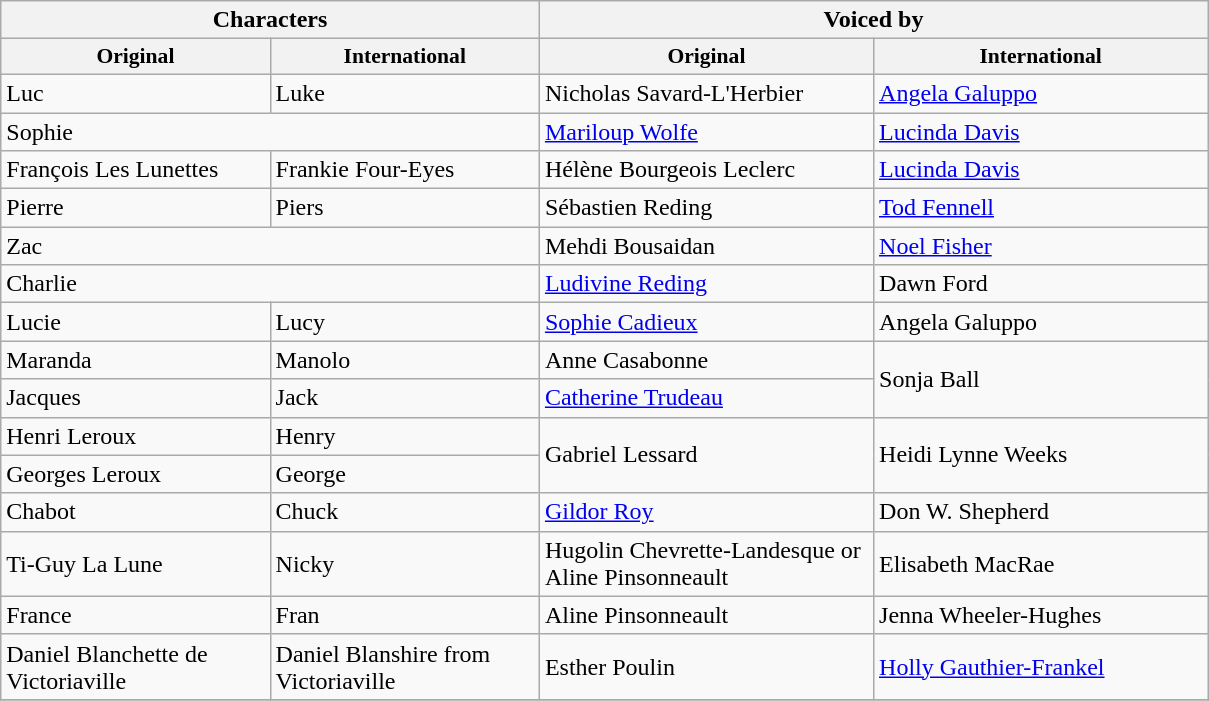<table class="wikitable plainrowheaders"  border="1"fran>
<tr>
<th scope="col" colspan="2">Characters</th>
<th scope="col" colspan="2">Voiced by</th>
</tr>
<tr>
<th scope="col" style="width:12em;font-size:90%;">Original</th>
<th scope="col" style="width:12em;font-size:90%;">International</th>
<th scope="col" style="width:15em;font-size:90%;">Original</th>
<th scope="col" style="width:15em;font-size:90%;">International</th>
</tr>
<tr>
<td>Luc</td>
<td>Luke</td>
<td>Nicholas Savard-L'Herbier</td>
<td><a href='#'>Angela Galuppo</a></td>
</tr>
<tr>
<td colspan="2">Sophie</td>
<td><a href='#'>Mariloup Wolfe</a></td>
<td><a href='#'>Lucinda Davis</a></td>
</tr>
<tr>
<td>François Les Lunettes</td>
<td>Frankie Four-Eyes</td>
<td>Hélène Bourgeois Leclerc</td>
<td><a href='#'>Lucinda Davis</a></td>
</tr>
<tr>
<td>Pierre</td>
<td>Piers</td>
<td>Sébastien Reding</td>
<td><a href='#'>Tod Fennell</a></td>
</tr>
<tr>
<td colspan="2">Zac</td>
<td>Mehdi Bousaidan</td>
<td><a href='#'>Noel Fisher</a></td>
</tr>
<tr>
<td colspan="2">Charlie</td>
<td><a href='#'>Ludivine Reding</a></td>
<td>Dawn Ford</td>
</tr>
<tr>
<td>Lucie</td>
<td>Lucy</td>
<td><a href='#'>Sophie Cadieux</a></td>
<td>Angela Galuppo</td>
</tr>
<tr>
<td>Maranda</td>
<td>Manolo</td>
<td>Anne Casabonne</td>
<td rowspan="2">Sonja Ball</td>
</tr>
<tr>
<td>Jacques</td>
<td>Jack</td>
<td><a href='#'>Catherine Trudeau</a></td>
</tr>
<tr>
<td>Henri Leroux</td>
<td>Henry</td>
<td rowspan="2">Gabriel Lessard</td>
<td rowspan="2">Heidi Lynne Weeks</td>
</tr>
<tr>
<td>Georges Leroux</td>
<td>George</td>
</tr>
<tr>
<td>Chabot</td>
<td>Chuck</td>
<td><a href='#'>Gildor Roy</a></td>
<td>Don W. Shepherd</td>
</tr>
<tr>
<td>Ti-Guy La Lune</td>
<td>Nicky</td>
<td>Hugolin Chevrette-Landesque or Aline Pinsonneault</td>
<td>Elisabeth MacRae</td>
</tr>
<tr>
<td>France</td>
<td>Fran</td>
<td>Aline Pinsonneault</td>
<td>Jenna Wheeler-Hughes</td>
</tr>
<tr>
<td>Daniel Blanchette de Victoriaville</td>
<td>Daniel Blanshire from Victoriaville</td>
<td>Esther Poulin</td>
<td><a href='#'>Holly Gauthier-Frankel</a></td>
</tr>
<tr>
</tr>
</table>
